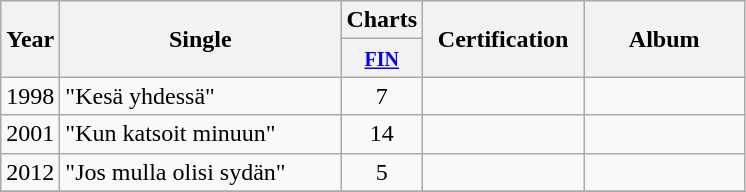<table class="wikitable">
<tr>
<th align="center" rowspan="2">Year</th>
<th align="center" rowspan="2" width="180">Single</th>
<th align="center" colspan="1">Charts</th>
<th align="center" rowspan="2" width="100">Certification</th>
<th align="center" rowspan="2" width="100">Album</th>
</tr>
<tr>
<th width="20"><small><a href='#'>FIN</a></small><br></th>
</tr>
<tr>
<td align="center">1998</td>
<td>"Kesä yhdessä"</td>
<td align="center">7</td>
<td align="center"></td>
<td></td>
</tr>
<tr>
<td align="center">2001</td>
<td>"Kun katsoit minuun"</td>
<td align="center">14</td>
<td align="center"></td>
<td></td>
</tr>
<tr>
<td align="center">2012</td>
<td>"Jos mulla olisi sydän"</td>
<td align="center">5</td>
<td align="center"></td>
<td></td>
</tr>
<tr>
</tr>
</table>
